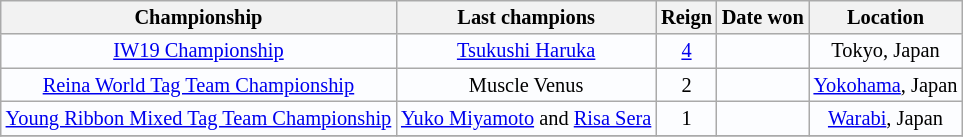<table class="wikitable" style="text-align:center; background:#fcfdff; font-size:85%;">
<tr>
<th>Championship</th>
<th>Last champions</th>
<th>Reign</th>
<th>Date won</th>
<th>Location</th>
</tr>
<tr>
<td><a href='#'>IW19 Championship</a></td>
<td><a href='#'>Tsukushi Haruka</a></td>
<td><a href='#'>4</a></td>
<td></td>
<td>Tokyo, Japan</td>
</tr>
<tr>
<td><a href='#'>Reina World Tag Team Championship</a></td>
<td>Muscle Venus<br></td>
<td>2</td>
<td></td>
<td><a href='#'>Yokohama</a>, Japan</td>
</tr>
<tr>
<td><a href='#'>Young Ribbon Mixed Tag Team Championship</a></td>
<td><a href='#'>Yuko Miyamoto</a> and <a href='#'>Risa Sera</a></td>
<td>1</td>
<td></td>
<td><a href='#'>Warabi</a>, Japan</td>
</tr>
<tr>
</tr>
</table>
